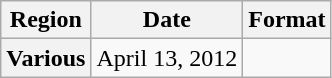<table class="wikitable plainrowheaders">
<tr>
<th scope="col">Region</th>
<th scope="col">Date</th>
<th scope="col">Format</th>
</tr>
<tr>
<th scope="row">Various</th>
<td>April 13, 2012</td>
<td></td>
</tr>
</table>
